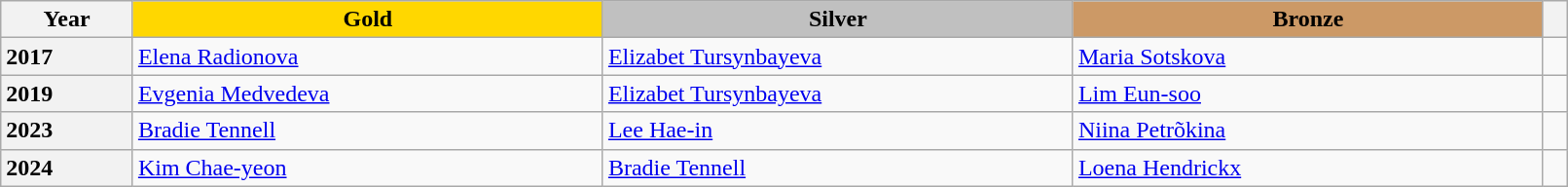<table class="wikitable unsortable" style="text-align:left; width:85%">
<tr>
<th scope="col" style="text-align:center">Year</th>
<td scope="col" style="text-align:center; width:30%; background:gold"><strong>Gold</strong></td>
<td scope="col" style="text-align:center; width:30%; background:silver"><strong>Silver</strong></td>
<td scope="col" style="text-align:center; width:30%; background:#c96"><strong>Bronze</strong></td>
<th scope="col" style="text-align:center"></th>
</tr>
<tr>
<th scope="row" style="text-align:left">2017</th>
<td> <a href='#'>Elena Radionova</a></td>
<td> <a href='#'>Elizabet Tursynbayeva</a></td>
<td> <a href='#'>Maria Sotskova</a></td>
<td></td>
</tr>
<tr>
<th scope="row" style="text-align:left">2019</th>
<td> <a href='#'>Evgenia Medvedeva</a></td>
<td> <a href='#'>Elizabet Tursynbayeva</a></td>
<td> <a href='#'>Lim Eun-soo</a></td>
<td></td>
</tr>
<tr>
<th scope="row" style="text-align:left">2023</th>
<td> <a href='#'>Bradie Tennell</a></td>
<td> <a href='#'>Lee Hae-in</a></td>
<td> <a href='#'>Niina Petrõkina</a></td>
<td></td>
</tr>
<tr>
<th scope="row" style="text-align:left">2024</th>
<td> <a href='#'>Kim Chae-yeon</a></td>
<td> <a href='#'>Bradie Tennell</a></td>
<td> <a href='#'>Loena Hendrickx</a></td>
<td></td>
</tr>
</table>
